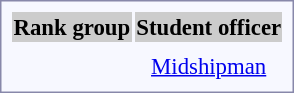<table style="border:1px solid #8888aa; background-color:#f7f8ff; padding:5px; font-size:95%; margin: 0px 12px 12px 0px; text-align:center;">
<tr bgcolor="#CCCCCC">
<th>Rank group</th>
<th>Student officer</th>
</tr>
<tr>
<td rowspan=2><strong></strong></td>
<td></td>
</tr>
<tr>
<td><a href='#'>Midshipman</a></td>
</tr>
</table>
